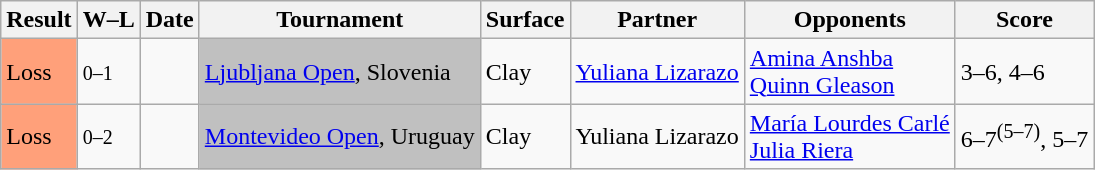<table class="sortable wikitable">
<tr>
<th>Result</th>
<th class="unsortable">W–L</th>
<th>Date</th>
<th>Tournament</th>
<th>Surface</th>
<th>Partner</th>
<th>Opponents</th>
<th class="unsortable">Score</th>
</tr>
<tr>
<td style=background:#ffa07a>Loss</td>
<td><small>0–1</small></td>
<td><a href='#'></a></td>
<td bgcolor=silver><a href='#'>Ljubljana Open</a>, Slovenia</td>
<td>Clay</td>
<td> <a href='#'>Yuliana Lizarazo</a></td>
<td> <a href='#'>Amina Anshba</a> <br>  <a href='#'>Quinn Gleason</a></td>
<td>3–6, 4–6</td>
</tr>
<tr>
<td style="background:#ffa07a;">Loss</td>
<td><small>0–2</small></td>
<td><a href='#'></a></td>
<td bgcolor=silver><a href='#'>Montevideo Open</a>, Uruguay</td>
<td>Clay</td>
<td> Yuliana Lizarazo</td>
<td> <a href='#'>María Lourdes Carlé</a> <br>  <a href='#'>Julia Riera</a></td>
<td>6–7<sup>(5–7)</sup>, 5–7</td>
</tr>
</table>
